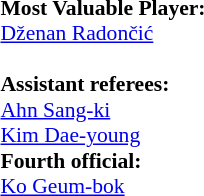<table width=100% style="font-size: 90%">
<tr>
<td><br><strong>Most Valuable Player:</strong>
<br> <a href='#'>Dženan Radončić</a><br>
<br><strong>Assistant referees:</strong><br>
 <a href='#'>Ahn Sang-ki</a><br>
 <a href='#'>Kim Dae-young</a><br>
<strong>Fourth official:</strong><br>
 <a href='#'>Ko Geum-bok</a></td>
</tr>
</table>
